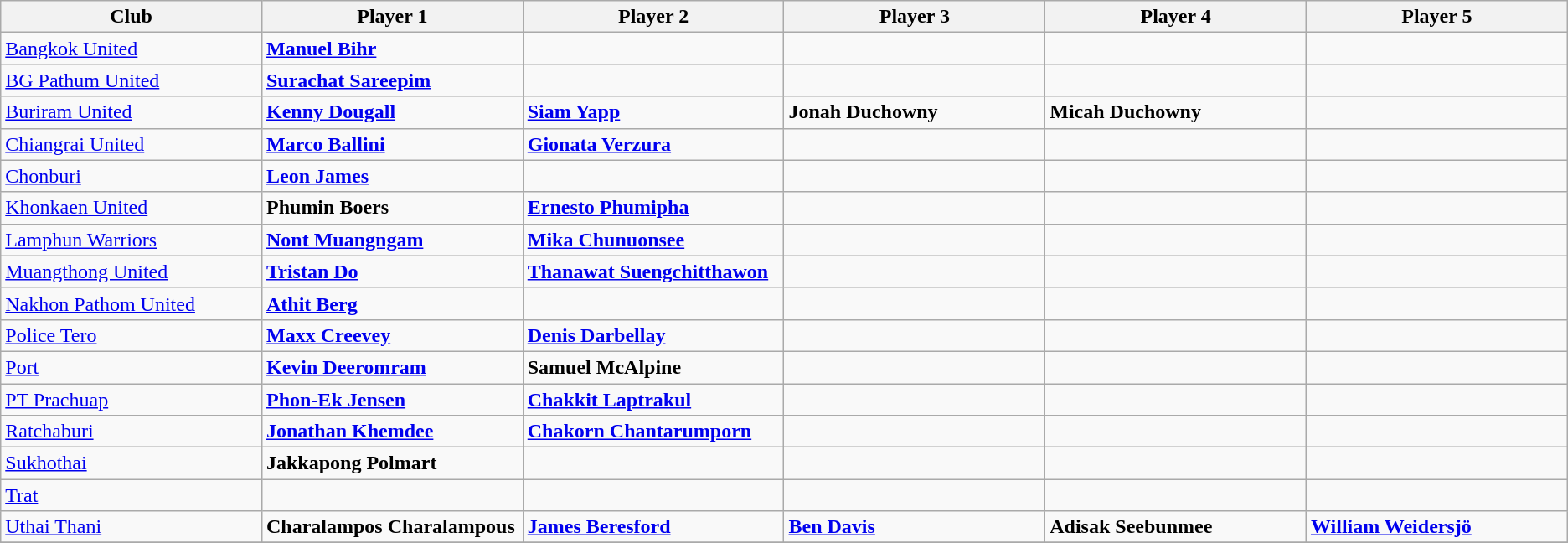<table class="wikitable">
<tr>
<th style="width:12%">Club</th>
<th style="width:12%">Player 1</th>
<th style="width:12%">Player 2</th>
<th style="width:12%">Player 3</th>
<th style="width:12%">Player 4</th>
<th style="width:12%">Player 5</th>
</tr>
<tr>
<td><a href='#'>Bangkok United</a></td>
<td> <strong><a href='#'>Manuel Bihr</a></strong><small></small> <small></small></td>
<td></td>
<td></td>
<td></td>
<td></td>
</tr>
<tr>
<td><a href='#'>BG Pathum United</a></td>
<td> <strong><a href='#'>Surachat Sareepim</a></strong><small></small> <small></small></td>
<td></td>
<td></td>
<td></td>
<td></td>
</tr>
<tr>
<td><a href='#'>Buriram United</a></td>
<td> <strong><a href='#'>Kenny Dougall</a></strong><small></small></td>
<td> <strong><a href='#'>Siam Yapp</a></strong><small></small></td>
<td> <strong>Jonah Duchowny</strong><small></small></td>
<td> <strong>Micah Duchowny</strong><small></small></td>
<td></td>
</tr>
<tr>
<td><a href='#'>Chiangrai United</a></td>
<td> <strong><a href='#'>Marco Ballini</a></strong><small></small></td>
<td> <strong><a href='#'>Gionata Verzura</a></strong><small></small></td>
<td></td>
<td></td>
<td></td>
</tr>
<tr>
<td><a href='#'>Chonburi</a></td>
<td> <strong><a href='#'>Leon James</a></strong><small></small></td>
<td></td>
<td></td>
<td></td>
<td></td>
</tr>
<tr>
<td><a href='#'>Khonkaen United</a></td>
<td> <strong>Phumin Boers</strong><small></small></td>
<td> <strong><a href='#'>Ernesto Phumipha</a></strong><small></small> <small></small></td>
<td></td>
<td></td>
<td></td>
</tr>
<tr>
<td><a href='#'>Lamphun Warriors</a></td>
<td> <strong><a href='#'>Nont Muangngam</a></strong><small></small></td>
<td> <strong><a href='#'>Mika Chunuonsee</a></strong><small></small> <small></small></td>
<td></td>
<td></td>
<td></td>
</tr>
<tr>
<td><a href='#'>Muangthong United</a></td>
<td> <strong><a href='#'>Tristan Do</a></strong><small></small> <small></small></td>
<td> <strong><a href='#'>Thanawat Suengchitthawon</a></strong><small></small> <small></small></td>
<td></td>
<td></td>
<td></td>
</tr>
<tr>
<td><a href='#'>Nakhon Pathom United</a></td>
<td> <strong><a href='#'>Athit Berg</a></strong><small></small> <small></small></td>
<td></td>
<td></td>
<td></td>
<td></td>
</tr>
<tr>
<td><a href='#'>Police Tero</a></td>
<td> <strong><a href='#'>Maxx Creevey</a></strong><small></small></td>
<td> <strong><a href='#'>Denis Darbellay</a></strong><small></small></td>
<td></td>
<td></td>
<td></td>
</tr>
<tr>
<td><a href='#'>Port</a></td>
<td> <strong><a href='#'>Kevin Deeromram</a></strong><small></small> <small></small></td>
<td> <strong>Samuel McAlpine</strong><small></small></td>
<td></td>
<td></td>
<td></td>
</tr>
<tr>
<td><a href='#'>PT Prachuap</a></td>
<td> <strong><a href='#'>Phon-Ek Jensen</a></strong><small></small></td>
<td> <strong><a href='#'>Chakkit Laptrakul</a></strong><small></small> <small></small></td>
<td></td>
<td></td>
<td></td>
</tr>
<tr>
<td><a href='#'>Ratchaburi</a></td>
<td> <strong><a href='#'>Jonathan Khemdee</a></strong><small></small></td>
<td> <strong><a href='#'>Chakorn Chantarumporn</a></strong><small></small></td>
<td></td>
<td></td>
<td></td>
</tr>
<tr>
<td><a href='#'>Sukhothai</a></td>
<td> <strong>Jakkapong Polmart</strong><small></small></td>
<td></td>
<td></td>
<td></td>
<td></td>
</tr>
<tr>
<td><a href='#'>Trat</a></td>
<td></td>
<td></td>
<td></td>
<td></td>
<td></td>
</tr>
<tr>
<td><a href='#'>Uthai Thani</a></td>
<td> <strong>Charalampos Charalampous</strong><small></small></td>
<td> <strong><a href='#'>James Beresford</a></strong><small></small> <small></small></td>
<td> <strong><a href='#'>Ben Davis</a></strong><small></small> <small></small></td>
<td> <strong>Adisak Seebunmee</strong><small></small></td>
<td> <strong><a href='#'>William Weidersjö</a></strong><small></small></td>
</tr>
<tr>
</tr>
</table>
